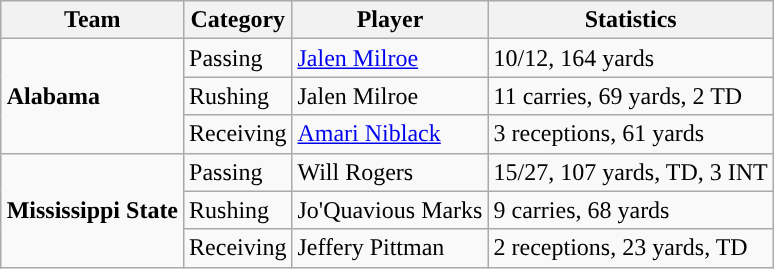<table class="wikitable" style="float: right;">
<tr>
<th>Team</th>
<th>Category</th>
<th>Player</th>
<th>Statistics</th>
</tr>
<tr>
<td rowspan=3><strong>Alabama</strong></td>
<td>Passing</td>
<td><a href='#'>Jalen Milroe</a></td>
<td>10/12, 164 yards</td>
</tr>
<tr>
<td>Rushing</td>
<td>Jalen Milroe</td>
<td>11 carries, 69 yards, 2 TD</td>
</tr>
<tr>
<td>Receiving</td>
<td><a href='#'>Amari Niblack</a></td>
<td>3 receptions, 61 yards</td>
</tr>
<tr>
<td rowspan=3><strong>Mississippi State</strong></td>
<td>Passing</td>
<td>Will Rogers</td>
<td>15/27, 107 yards, TD, 3 INT</td>
</tr>
<tr>
<td>Rushing</td>
<td>Jo'Quavious Marks</td>
<td>9 carries, 68 yards</td>
</tr>
<tr>
<td>Receiving</td>
<td>Jeffery Pittman</td>
<td>2 receptions, 23 yards, TD</td>
</tr>
</table>
